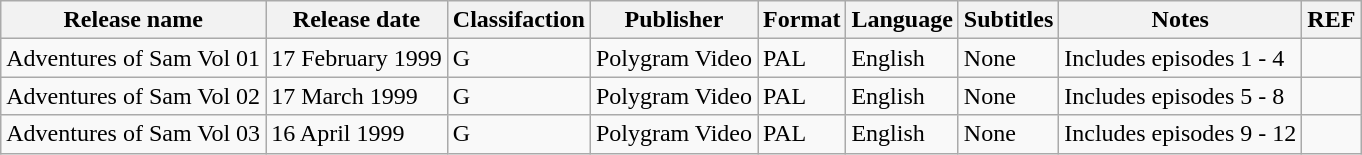<table class="wikitable">
<tr>
<th>Release name<br></th>
<th>Release date<br></th>
<th>Classifaction<br></th>
<th>Publisher <br></th>
<th>Format <br></th>
<th>Language</th>
<th>Subtitles</th>
<th>Notes<br></th>
<th>REF</th>
</tr>
<tr>
<td>Adventures of Sam Vol 01</td>
<td>17 February 1999</td>
<td>G</td>
<td>Polygram Video</td>
<td>PAL</td>
<td>English</td>
<td>None</td>
<td>Includes episodes 1 - 4</td>
<td></td>
</tr>
<tr>
<td>Adventures of Sam Vol 02</td>
<td>17 March 1999</td>
<td>G</td>
<td>Polygram Video</td>
<td>PAL</td>
<td>English</td>
<td>None</td>
<td>Includes episodes 5 - 8</td>
<td></td>
</tr>
<tr>
<td>Adventures of Sam Vol 03</td>
<td>16 April 1999</td>
<td>G</td>
<td>Polygram Video</td>
<td>PAL</td>
<td>English</td>
<td>None</td>
<td>Includes episodes 9 - 12</td>
<td></td>
</tr>
</table>
